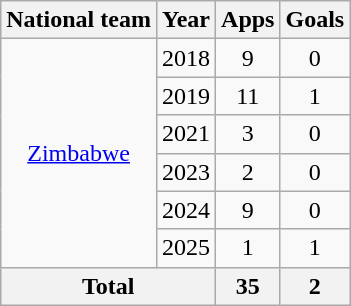<table class="wikitable" style="text-align: center;">
<tr>
<th>National team</th>
<th>Year</th>
<th>Apps</th>
<th>Goals</th>
</tr>
<tr>
<td rowspan="6"><a href='#'>Zimbabwe</a></td>
<td>2018</td>
<td>9</td>
<td>0</td>
</tr>
<tr>
<td>2019</td>
<td>11</td>
<td>1</td>
</tr>
<tr>
<td>2021</td>
<td>3</td>
<td>0</td>
</tr>
<tr>
<td>2023</td>
<td>2</td>
<td>0</td>
</tr>
<tr>
<td>2024</td>
<td>9</td>
<td>0</td>
</tr>
<tr>
<td>2025</td>
<td>1</td>
<td>1</td>
</tr>
<tr>
<th colspan="2">Total</th>
<th>35</th>
<th>2</th>
</tr>
</table>
